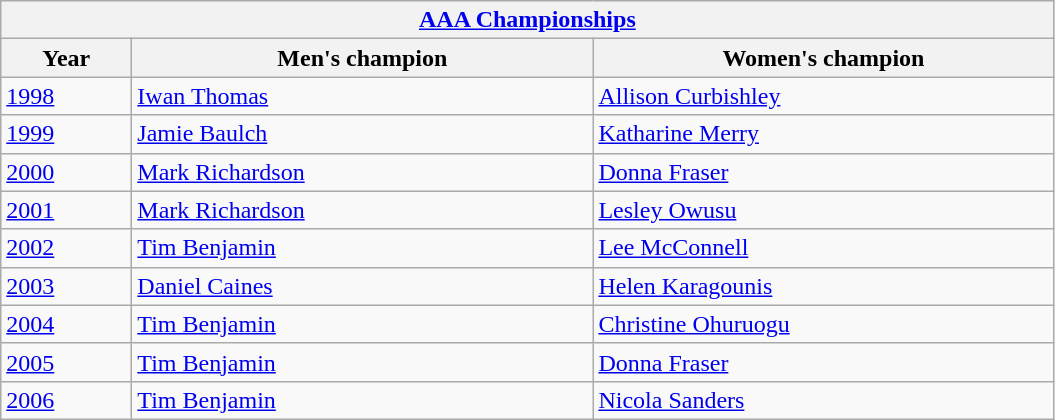<table class="wikitable">
<tr>
<th colspan="3"><a href='#'>AAA Championships</a><br></th>
</tr>
<tr>
<th width=80>Year</th>
<th width=300>Men's champion</th>
<th width=300>Women's champion</th>
</tr>
<tr>
<td><a href='#'>1998</a></td>
<td><a href='#'>Iwan Thomas</a></td>
<td><a href='#'>Allison Curbishley</a></td>
</tr>
<tr>
<td><a href='#'>1999</a></td>
<td><a href='#'>Jamie Baulch</a></td>
<td><a href='#'>Katharine Merry</a></td>
</tr>
<tr>
<td><a href='#'>2000</a></td>
<td><a href='#'>Mark Richardson</a></td>
<td><a href='#'>Donna Fraser</a></td>
</tr>
<tr>
<td><a href='#'>2001</a></td>
<td><a href='#'>Mark Richardson</a></td>
<td><a href='#'>Lesley Owusu</a></td>
</tr>
<tr>
<td><a href='#'>2002</a></td>
<td><a href='#'>Tim Benjamin</a></td>
<td><a href='#'>Lee McConnell</a></td>
</tr>
<tr>
<td><a href='#'>2003</a></td>
<td><a href='#'>Daniel Caines</a></td>
<td><a href='#'>Helen Karagounis</a></td>
</tr>
<tr>
<td><a href='#'>2004</a></td>
<td><a href='#'>Tim Benjamin</a></td>
<td><a href='#'>Christine Ohuruogu</a></td>
</tr>
<tr>
<td><a href='#'>2005</a></td>
<td><a href='#'>Tim Benjamin</a></td>
<td><a href='#'>Donna Fraser</a></td>
</tr>
<tr>
<td><a href='#'>2006</a></td>
<td><a href='#'>Tim Benjamin</a></td>
<td><a href='#'>Nicola Sanders</a></td>
</tr>
</table>
